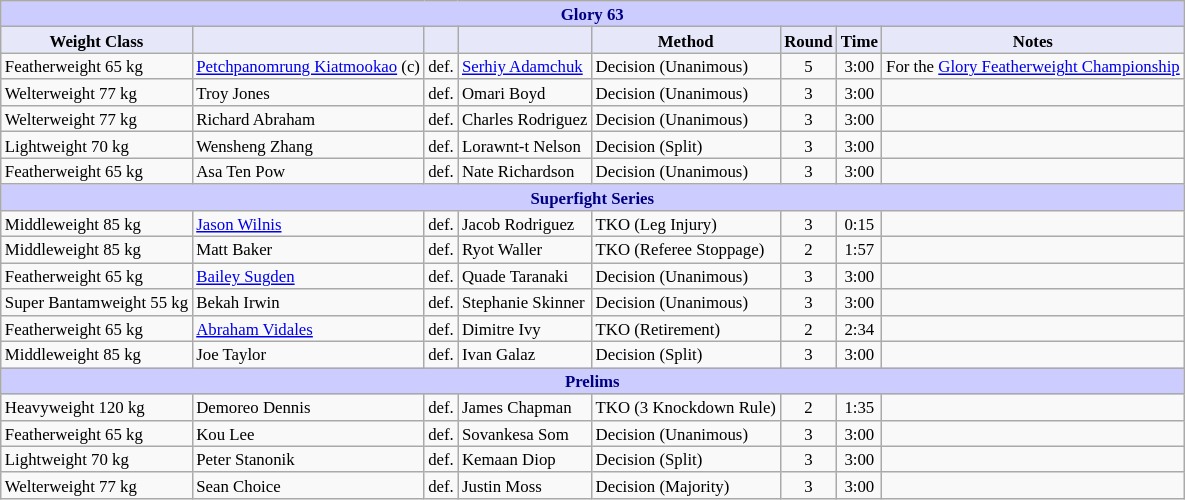<table class="wikitable" style="font-size: 70%;">
<tr>
<th colspan="8" style="background-color: #ccf; color: #000080; text-align: center;"><strong>Glory 63</strong></th>
</tr>
<tr>
<th colspan="1" style="background-color: #E6E8FA; color: #000000; text-align: center;">Weight Class</th>
<th colspan="1" style="background-color: #E6E8FA; color: #000000; text-align: center;"></th>
<th colspan="1" style="background-color: #E6E8FA; color: #000000; text-align: center;"></th>
<th colspan="1" style="background-color: #E6E8FA; color: #000000; text-align: center;"></th>
<th colspan="1" style="background-color: #E6E8FA; color: #000000; text-align: center;">Method</th>
<th colspan="1" style="background-color: #E6E8FA; color: #000000; text-align: center;">Round</th>
<th colspan="1" style="background-color: #E6E8FA; color: #000000; text-align: center;">Time</th>
<th colspan="1" style="background-color: #E6E8FA; color: #000000; text-align: center;">Notes</th>
</tr>
<tr>
<td>Featherweight 65 kg</td>
<td> <a href='#'>Petchpanomrung Kiatmookao</a> (c)</td>
<td align=center>def.</td>
<td> <a href='#'>Serhiy Adamchuk</a></td>
<td>Decision (Unanimous)</td>
<td align=center>5</td>
<td align=center>3:00</td>
<td>For the <a href='#'>Glory Featherweight Championship</a></td>
</tr>
<tr>
<td>Welterweight 77 kg</td>
<td> Troy Jones</td>
<td align=center>def.</td>
<td> Omari Boyd</td>
<td>Decision (Unanimous)</td>
<td align=center>3</td>
<td align=center>3:00</td>
<td></td>
</tr>
<tr>
<td>Welterweight 77 kg</td>
<td> Richard Abraham</td>
<td align=center>def.</td>
<td> Charles Rodriguez</td>
<td>Decision (Unanimous)</td>
<td align=center>3</td>
<td align=center>3:00</td>
<td></td>
</tr>
<tr>
<td>Lightweight 70 kg</td>
<td> Wensheng Zhang</td>
<td align=center>def.</td>
<td> Lorawnt-t Nelson</td>
<td>Decision (Split)</td>
<td align=center>3</td>
<td align=center>3:00</td>
<td></td>
</tr>
<tr>
<td>Featherweight 65 kg</td>
<td> Asa Ten Pow</td>
<td align=center>def.</td>
<td> Nate Richardson</td>
<td>Decision (Unanimous)</td>
<td align=center>3</td>
<td align=center>3:00</td>
<td></td>
</tr>
<tr>
<th colspan="8" style="background-color: #ccf; color: #000080; text-align: center;"><strong>Superfight Series</strong></th>
</tr>
<tr>
<td>Middleweight 85 kg</td>
<td> <a href='#'>Jason Wilnis</a></td>
<td align=center>def.</td>
<td> Jacob Rodriguez</td>
<td>TKO (Leg Injury)</td>
<td align=center>3</td>
<td align=center>0:15</td>
<td></td>
</tr>
<tr>
<td>Middleweight 85 kg</td>
<td> Matt Baker</td>
<td align=center>def.</td>
<td> Ryot Waller</td>
<td>TKO (Referee Stoppage)</td>
<td align=center>2</td>
<td align=center>1:57</td>
<td></td>
</tr>
<tr>
<td>Featherweight 65 kg</td>
<td> <a href='#'>Bailey Sugden</a></td>
<td align=center>def.</td>
<td> Quade Taranaki</td>
<td>Decision (Unanimous)</td>
<td align=center>3</td>
<td align=center>3:00</td>
<td></td>
</tr>
<tr>
<td>Super Bantamweight 55 kg</td>
<td> Bekah Irwin</td>
<td align=center>def.</td>
<td> Stephanie Skinner</td>
<td>Decision (Unanimous)</td>
<td align=center>3</td>
<td align=center>3:00</td>
<td></td>
</tr>
<tr>
<td>Featherweight 65 kg</td>
<td> <a href='#'>Abraham Vidales</a></td>
<td align=center>def.</td>
<td> Dimitre Ivy</td>
<td>TKO (Retirement)</td>
<td align=center>2</td>
<td align=center>2:34</td>
<td></td>
</tr>
<tr>
<td>Middleweight 85 kg</td>
<td> Joe Taylor</td>
<td align=center>def.</td>
<td> Ivan Galaz</td>
<td>Decision (Split)</td>
<td align=center>3</td>
<td align=center>3:00</td>
<td></td>
</tr>
<tr>
<th colspan="8" style="background-color: #ccf; color: #000080; text-align: center;"><strong>Prelims</strong></th>
</tr>
<tr>
<td>Heavyweight 120 kg</td>
<td> Demoreo Dennis</td>
<td align=center>def.</td>
<td> James Chapman</td>
<td>TKO (3 Knockdown Rule)</td>
<td align=center>2</td>
<td align=center>1:35</td>
<td></td>
</tr>
<tr>
<td>Featherweight 65 kg</td>
<td> Kou Lee</td>
<td align=center>def.</td>
<td> Sovankesa Som</td>
<td>Decision (Unanimous)</td>
<td align=center>3</td>
<td align=center>3:00</td>
<td></td>
</tr>
<tr>
<td>Lightweight 70 kg</td>
<td> Peter Stanonik</td>
<td align=center>def.</td>
<td> Kemaan Diop</td>
<td>Decision (Split)</td>
<td align=center>3</td>
<td align=center>3:00</td>
<td></td>
</tr>
<tr>
<td>Welterweight 77 kg</td>
<td> Sean Choice</td>
<td align=center>def.</td>
<td> Justin Moss</td>
<td>Decision (Majority)</td>
<td align=center>3</td>
<td align=center>3:00</td>
<td></td>
</tr>
</table>
